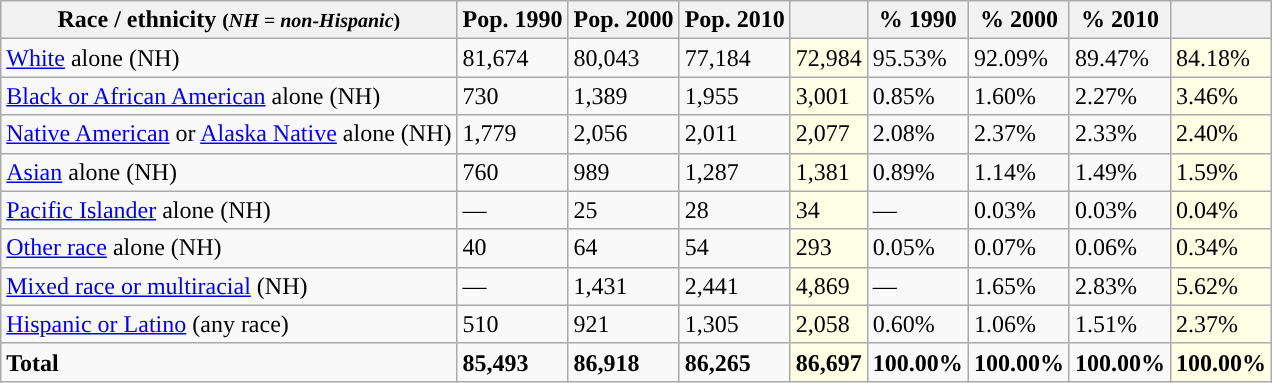<table class="wikitable">
<tr>
<th>Race / ethnicity <small>(<em>NH = non-Hispanic</em>)</small></th>
<th>Pop. 1990</th>
<th>Pop. 2000</th>
<th>Pop. 2010</th>
<th></th>
<th>% 1990</th>
<th>% 2000</th>
<th>% 2010</th>
<th></th>
</tr>
<tr>
<td><a href='#'>White</a> alone (NH)</td>
<td>81,674</td>
<td>80,043</td>
<td>77,184</td>
<td style='background: #ffffe6;'>72,984</td>
<td>95.53%</td>
<td>92.09%</td>
<td>89.47%</td>
<td style='background: #ffffe6;'>84.18%</td>
</tr>
<tr>
<td><a href='#'>Black or African American</a> alone (NH)</td>
<td>730</td>
<td>1,389</td>
<td>1,955</td>
<td style='background: #ffffe6;'>3,001</td>
<td>0.85%</td>
<td>1.60%</td>
<td>2.27%</td>
<td style='background: #ffffe6;'>3.46%</td>
</tr>
<tr>
<td><a href='#'>Native American</a> or <a href='#'>Alaska Native</a> alone (NH)</td>
<td>1,779</td>
<td>2,056</td>
<td>2,011</td>
<td style='background: #ffffe6;'>2,077</td>
<td>2.08%</td>
<td>2.37%</td>
<td>2.33%</td>
<td style='background: #ffffe6;'>2.40%</td>
</tr>
<tr>
<td><a href='#'>Asian</a> alone (NH)</td>
<td>760</td>
<td>989</td>
<td>1,287</td>
<td style='background: #ffffe6;'>1,381</td>
<td>0.89%</td>
<td>1.14%</td>
<td>1.49%</td>
<td style='background: #ffffe6;'>1.59%</td>
</tr>
<tr>
<td><a href='#'>Pacific Islander</a> alone (NH)</td>
<td>—</td>
<td>25</td>
<td>28</td>
<td style='background: #ffffe6;'>34</td>
<td>—</td>
<td>0.03%</td>
<td>0.03%</td>
<td style='background: #ffffe6;'>0.04%</td>
</tr>
<tr>
<td><a href='#'>Other race</a> alone (NH)</td>
<td>40</td>
<td>64</td>
<td>54</td>
<td style='background: #ffffe6;'>293</td>
<td>0.05%</td>
<td>0.07%</td>
<td>0.06%</td>
<td style='background: #ffffe6;'>0.34%</td>
</tr>
<tr>
<td><a href='#'>Mixed race or multiracial</a> (NH)</td>
<td>—</td>
<td>1,431</td>
<td>2,441</td>
<td style='background: #ffffe6;'>4,869</td>
<td>—</td>
<td>1.65%</td>
<td>2.83%</td>
<td style='background: #ffffe6;'>5.62%</td>
</tr>
<tr>
<td><a href='#'>Hispanic or Latino</a> (any race)</td>
<td>510</td>
<td>921</td>
<td>1,305</td>
<td style='background: #ffffe6;'>2,058</td>
<td>0.60%</td>
<td>1.06%</td>
<td>1.51%</td>
<td style='background: #ffffe6;'>2.37%</td>
</tr>
<tr>
<td><strong>Total</strong></td>
<td><strong>85,493</strong></td>
<td><strong>86,918</strong></td>
<td><strong>86,265</strong></td>
<td style='background: #ffffe6;'><strong>86,697</strong></td>
<td><strong>100.00%</strong></td>
<td><strong>100.00%</strong></td>
<td><strong>100.00%</strong></td>
<td style='background: #ffffe6;'><strong>100.00%</strong></td>
</tr>
</table>
